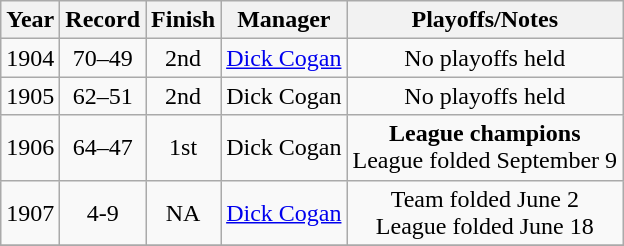<table class="wikitable">
<tr>
<th>Year</th>
<th>Record</th>
<th>Finish</th>
<th>Manager</th>
<th>Playoffs/Notes</th>
</tr>
<tr align=center>
<td>1904</td>
<td>70–49</td>
<td>2nd</td>
<td><a href='#'>Dick Cogan</a></td>
<td>No playoffs held</td>
</tr>
<tr align=center>
<td>1905</td>
<td>62–51</td>
<td>2nd</td>
<td>Dick Cogan</td>
<td>No playoffs held</td>
</tr>
<tr align=center>
<td>1906</td>
<td>64–47</td>
<td>1st</td>
<td>Dick Cogan</td>
<td><strong>League champions</strong><br> League folded September 9</td>
</tr>
<tr align=center>
<td>1907</td>
<td>4-9</td>
<td>NA</td>
<td><a href='#'>Dick Cogan</a></td>
<td>Team folded June 2<br>League folded June 18</td>
</tr>
<tr align=center>
</tr>
</table>
